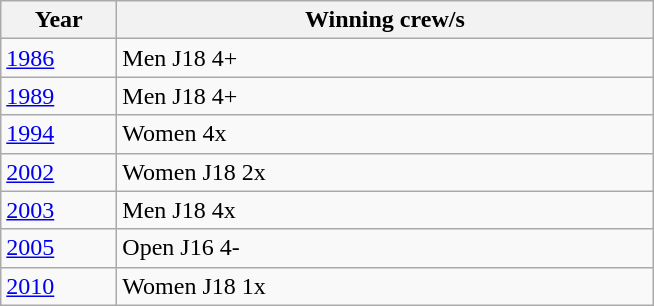<table class="wikitable">
<tr>
<th width=70>Year</th>
<th width=350>Winning crew/s</th>
</tr>
<tr>
<td><a href='#'>1986</a></td>
<td>Men J18 4+</td>
</tr>
<tr>
<td><a href='#'>1989</a></td>
<td>Men J18 4+</td>
</tr>
<tr>
<td><a href='#'>1994</a></td>
<td>Women 4x</td>
</tr>
<tr>
<td><a href='#'>2002</a></td>
<td>Women J18 2x</td>
</tr>
<tr>
<td><a href='#'>2003</a></td>
<td>Men J18 4x</td>
</tr>
<tr>
<td><a href='#'>2005</a></td>
<td>Open J16 4-</td>
</tr>
<tr>
<td><a href='#'>2010</a></td>
<td>Women J18 1x</td>
</tr>
</table>
